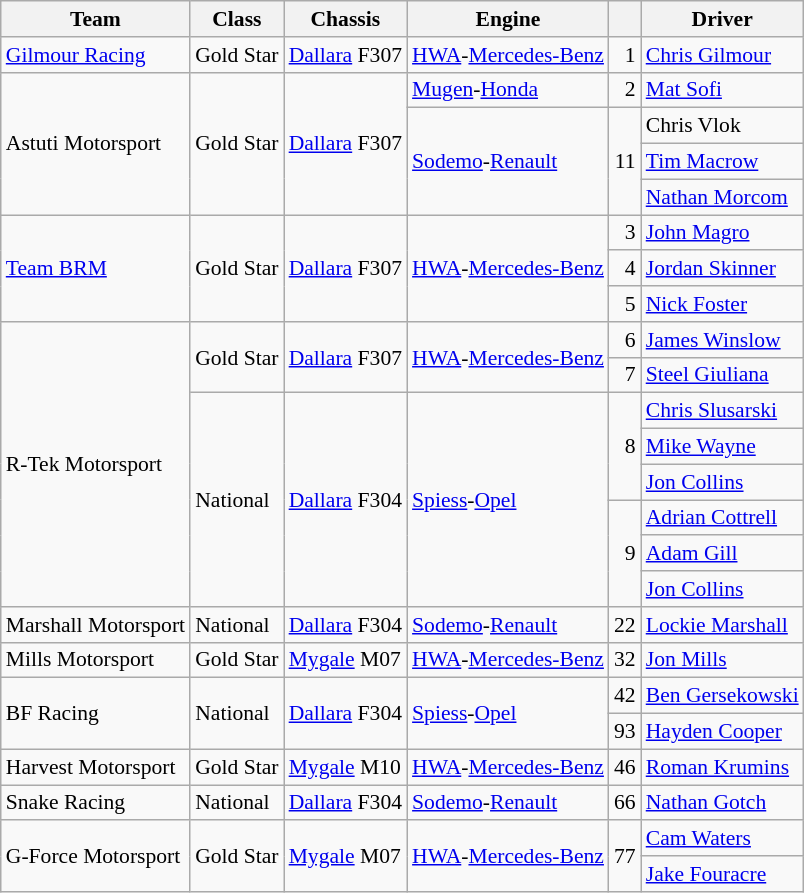<table class="wikitable" style="font-size: 90%;">
<tr>
<th>Team</th>
<th>Class</th>
<th>Chassis</th>
<th>Engine</th>
<th></th>
<th>Driver</th>
</tr>
<tr>
<td><a href='#'>Gilmour Racing</a></td>
<td>Gold Star</td>
<td><a href='#'>Dallara</a> F307</td>
<td><a href='#'>HWA</a>-<a href='#'>Mercedes-Benz</a></td>
<td style="text-align:right;">1</td>
<td> <a href='#'>Chris Gilmour</a></td>
</tr>
<tr>
<td rowspan=4>Astuti Motorsport</td>
<td rowspan=4>Gold Star</td>
<td rowspan=4><a href='#'>Dallara</a> F307</td>
<td><a href='#'>Mugen</a>-<a href='#'>Honda</a></td>
<td style="text-align:right;">2</td>
<td> <a href='#'>Mat Sofi</a></td>
</tr>
<tr>
<td rowspan=3><a href='#'>Sodemo</a>-<a href='#'>Renault</a></td>
<td style="text-align:right;" rowspan=3>11</td>
<td> Chris Vlok</td>
</tr>
<tr>
<td> <a href='#'>Tim Macrow</a></td>
</tr>
<tr>
<td> <a href='#'>Nathan Morcom</a></td>
</tr>
<tr>
<td rowspan=3><a href='#'>Team BRM</a></td>
<td rowspan=3>Gold Star</td>
<td rowspan=3><a href='#'>Dallara</a> F307</td>
<td rowspan=3><a href='#'>HWA</a>-<a href='#'>Mercedes-Benz</a></td>
<td style="text-align:right;">3</td>
<td> <a href='#'>John Magro</a></td>
</tr>
<tr>
<td style="text-align:right;">4</td>
<td> <a href='#'>Jordan Skinner</a></td>
</tr>
<tr>
<td style="text-align:right;">5</td>
<td> <a href='#'>Nick Foster</a></td>
</tr>
<tr>
<td rowspan=8>R-Tek Motorsport</td>
<td rowspan=2>Gold Star</td>
<td rowspan=2><a href='#'>Dallara</a> F307</td>
<td rowspan=2><a href='#'>HWA</a>-<a href='#'>Mercedes-Benz</a></td>
<td style="text-align:right;">6</td>
<td> <a href='#'>James Winslow</a></td>
</tr>
<tr>
<td style="text-align:right;">7</td>
<td> <a href='#'>Steel Giuliana</a></td>
</tr>
<tr>
<td rowspan=6>National</td>
<td rowspan=6><a href='#'>Dallara</a> F304</td>
<td rowspan=6><a href='#'>Spiess</a>-<a href='#'>Opel</a></td>
<td rowspan=3 style="text-align:right;">8</td>
<td> <a href='#'>Chris Slusarski</a></td>
</tr>
<tr>
<td> <a href='#'>Mike Wayne</a></td>
</tr>
<tr>
<td> <a href='#'>Jon Collins</a></td>
</tr>
<tr>
<td style="text-align:right;" rowspan=3>9</td>
<td> <a href='#'>Adrian Cottrell</a></td>
</tr>
<tr>
<td> <a href='#'>Adam Gill</a></td>
</tr>
<tr>
<td> <a href='#'>Jon Collins</a></td>
</tr>
<tr>
<td>Marshall Motorsport</td>
<td>National</td>
<td><a href='#'>Dallara</a> F304</td>
<td><a href='#'>Sodemo</a>-<a href='#'>Renault</a></td>
<td style="text-align:right;">22</td>
<td> <a href='#'>Lockie Marshall</a></td>
</tr>
<tr>
<td>Mills Motorsport</td>
<td>Gold Star</td>
<td><a href='#'>Mygale</a> M07</td>
<td><a href='#'>HWA</a>-<a href='#'>Mercedes-Benz</a></td>
<td style="text-align:right;">32</td>
<td> <a href='#'>Jon Mills</a></td>
</tr>
<tr>
<td rowspan=2>BF Racing</td>
<td rowspan=2>National</td>
<td rowspan=2><a href='#'>Dallara</a> F304</td>
<td rowspan=2><a href='#'>Spiess</a>-<a href='#'>Opel</a></td>
<td style="text-align:right;">42</td>
<td> <a href='#'>Ben Gersekowski</a></td>
</tr>
<tr>
<td style="text-align:right;">93</td>
<td> <a href='#'>Hayden Cooper</a></td>
</tr>
<tr>
<td>Harvest Motorsport</td>
<td>Gold Star</td>
<td><a href='#'>Mygale</a> M10</td>
<td><a href='#'>HWA</a>-<a href='#'>Mercedes-Benz</a></td>
<td style="text-align:right;">46</td>
<td> <a href='#'>Roman Krumins</a></td>
</tr>
<tr>
<td>Snake Racing</td>
<td>National</td>
<td><a href='#'>Dallara</a> F304</td>
<td><a href='#'>Sodemo</a>-<a href='#'>Renault</a></td>
<td style="text-align:right;">66</td>
<td> <a href='#'>Nathan Gotch</a></td>
</tr>
<tr>
<td rowspan=2>G-Force Motorsport</td>
<td rowspan=2>Gold Star</td>
<td rowspan=2><a href='#'>Mygale</a> M07</td>
<td rowspan=2><a href='#'>HWA</a>-<a href='#'>Mercedes-Benz</a></td>
<td rowspan=2 style="text-align:right;">77</td>
<td> <a href='#'>Cam Waters</a></td>
</tr>
<tr>
<td> <a href='#'>Jake Fouracre</a></td>
</tr>
</table>
